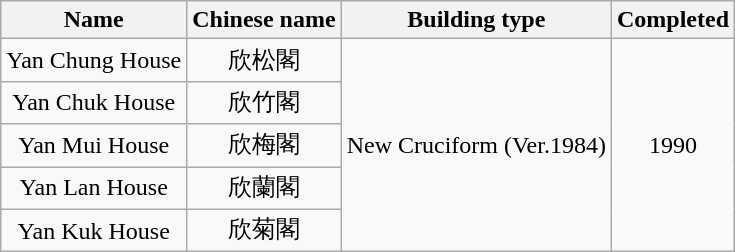<table class="wikitable" style="text-align: center">
<tr>
<th>Name</th>
<th>Chinese name</th>
<th>Building type</th>
<th>Completed</th>
</tr>
<tr>
<td>Yan Chung House</td>
<td>欣松閣</td>
<td rowspan="5">New Cruciform (Ver.1984)</td>
<td rowspan="5">1990</td>
</tr>
<tr>
<td>Yan Chuk House</td>
<td>欣竹閣</td>
</tr>
<tr>
<td>Yan Mui House</td>
<td>欣梅閣</td>
</tr>
<tr>
<td>Yan Lan House</td>
<td>欣蘭閣</td>
</tr>
<tr>
<td>Yan Kuk House</td>
<td>欣菊閣</td>
</tr>
</table>
